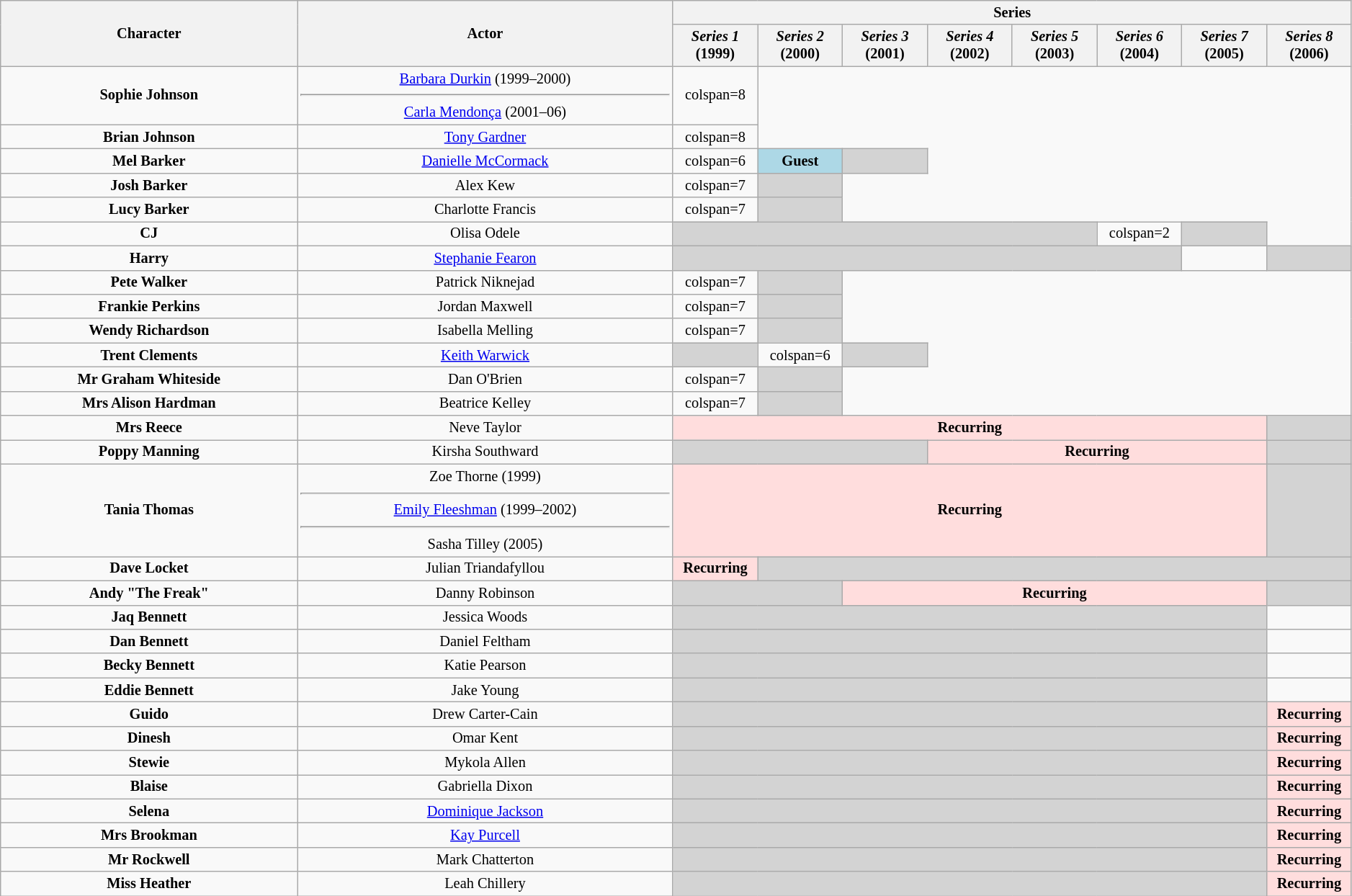<table class="wikitable" style="text-align:center; width:99%; font-size:85%">
<tr>
<th rowspan="2">Character</th>
<th rowspan=2>Actor</th>
<th colspan="8">Series</th>
</tr>
<tr>
<th style="width:6.28%;"><em>Series 1</em><br>(1999)</th>
<th style="width:6.28%;"><em>Series 2</em><br>(2000)</th>
<th style="width:6.28%;"><em>Series 3</em><br>(2001)</th>
<th style="width:6.28%;"><em>Series 4</em><br>(2002)</th>
<th style="width:6.28%;"><em>Series 5</em><br>(2003)</th>
<th style="width:6.28%;"><em>Series 6</em><br>(2004)</th>
<th style="width:6.28%;"><em>Series 7</em><br>(2005)</th>
<th style="width:6.28%;"><em>Series 8</em><br>(2006)</th>
</tr>
<tr>
<td><strong>Sophie Johnson</strong></td>
<td><a href='#'>Barbara Durkin</a> (1999–2000)<hr><a href='#'>Carla Mendonça</a> (2001–06)</td>
<td>colspan=8 </td>
</tr>
<tr>
<td><strong>Brian Johnson</strong></td>
<td><a href='#'>Tony Gardner</a></td>
<td>colspan=8 </td>
</tr>
<tr>
<td><strong>Mel Barker</strong></td>
<td><a href='#'>Danielle McCormack</a></td>
<td>colspan=6 </td>
<td style="background: lightblue" align="center"><strong>Guest</strong></td>
<td style="background:lightgrey;"> </td>
</tr>
<tr>
<td><strong>Josh Barker</strong></td>
<td>Alex Kew</td>
<td>colspan=7 </td>
<td style="background:lightgrey;"> </td>
</tr>
<tr>
<td><strong>Lucy Barker</strong></td>
<td>Charlotte Francis</td>
<td>colspan=7 </td>
<td style="background:lightgrey;"> </td>
</tr>
<tr>
<td><strong>CJ</strong></td>
<td>Olisa Odele</td>
<td colspan=5 style="background:lightgrey;"> </td>
<td>colspan=2 </td>
<td style="background:lightgrey;"> </td>
</tr>
<tr>
<td><strong>Harry</strong></td>
<td><a href='#'>Stephanie Fearon</a></td>
<td colspan=6 style="background:lightgrey;"> </td>
<td></td>
<td style="background:lightgrey;"> </td>
</tr>
<tr>
<td><strong>Pete Walker</strong></td>
<td>Patrick Niknejad</td>
<td>colspan=7 </td>
<td style="background:lightgrey;"> </td>
</tr>
<tr>
<td><strong>Frankie Perkins</strong></td>
<td>Jordan Maxwell</td>
<td>colspan=7 </td>
<td style="background:lightgrey;"> </td>
</tr>
<tr>
<td><strong>Wendy Richardson</strong></td>
<td>Isabella Melling</td>
<td>colspan=7 </td>
<td style="background:lightgrey;"> </td>
</tr>
<tr>
<td><strong>Trent Clements</strong></td>
<td><a href='#'>Keith Warwick</a></td>
<td style="background:lightgrey;"> </td>
<td>colspan=6 </td>
<td style="background:lightgrey;"> </td>
</tr>
<tr>
<td><strong>Mr Graham Whiteside</strong></td>
<td>Dan O'Brien</td>
<td>colspan=7 </td>
<td style="background:lightgrey;"> </td>
</tr>
<tr>
<td><strong>Mrs Alison Hardman</strong></td>
<td>Beatrice Kelley</td>
<td>colspan=7 </td>
<td style="background:lightgrey;"> </td>
</tr>
<tr>
<td><strong>Mrs Reece</strong></td>
<td>Neve Taylor</td>
<td colspan=7 style="background: #ffdddd" align="center"><strong>Recurring</strong></td>
<td style="background:lightgrey;"> </td>
</tr>
<tr>
<td><strong>Poppy Manning</strong></td>
<td>Kirsha Southward</td>
<td colspan=3 style="background:lightgrey;"> </td>
<td colspan=4 style="background: #ffdddd" align="center"><strong>Recurring</strong></td>
<td style="background:lightgrey;"> </td>
</tr>
<tr>
<td><strong>Tania Thomas</strong></td>
<td>Zoe Thorne (1999)<hr><a href='#'>Emily Fleeshman</a> (1999–2002)<hr>Sasha Tilley (2005)</td>
<td colspan=7 style="background: #ffdddd" align="center"><strong>Recurring</strong></td>
<td style="background:lightgrey;"> </td>
</tr>
<tr>
<td><strong>Dave Locket</strong></td>
<td>Julian Triandafyllou</td>
<td style="background: #ffdddd" align="center"><strong>Recurring</strong></td>
<td colspan=7 style="background:lightgrey;"> </td>
</tr>
<tr>
<td><strong>Andy "The Freak"</strong></td>
<td>Danny Robinson</td>
<td colspan=2 style="background:lightgrey;"> </td>
<td colspan=5 style="background: #ffdddd" align="center"><strong>Recurring</strong></td>
<td style="background:lightgrey;"> </td>
</tr>
<tr>
<td><strong>Jaq Bennett</strong></td>
<td>Jessica Woods</td>
<td colspan=7 style="background:lightgrey;"> </td>
<td></td>
</tr>
<tr>
<td><strong>Dan Bennett</strong></td>
<td>Daniel Feltham</td>
<td colspan=7 style="background:lightgrey;"> </td>
<td></td>
</tr>
<tr>
<td><strong>Becky Bennett</strong></td>
<td>Katie Pearson</td>
<td colspan=7 style="background:lightgrey;"> </td>
<td></td>
</tr>
<tr>
<td><strong>Eddie Bennett</strong></td>
<td>Jake Young</td>
<td colspan=7 style="background:lightgrey;"> </td>
<td></td>
</tr>
<tr>
<td><strong>Guido</strong></td>
<td>Drew Carter-Cain</td>
<td colspan=7 style="background:lightgrey;"> </td>
<td style="background: #ffdddd" align="center"><strong>Recurring</strong></td>
</tr>
<tr>
<td><strong>Dinesh</strong></td>
<td>Omar Kent</td>
<td colspan=7 style="background:lightgrey;"> </td>
<td style="background: #ffdddd" align="center"><strong>Recurring</strong></td>
</tr>
<tr>
<td><strong>Stewie</strong></td>
<td>Mykola Allen</td>
<td colspan=7 style="background:lightgrey;"> </td>
<td style="background: #ffdddd" align="center"><strong>Recurring</strong></td>
</tr>
<tr>
<td><strong>Blaise</strong></td>
<td>Gabriella Dixon</td>
<td colspan=7 style="background:lightgrey;"> </td>
<td style="background: #ffdddd" align="center"><strong>Recurring</strong></td>
</tr>
<tr>
<td><strong>Selena</strong></td>
<td><a href='#'>Dominique Jackson</a></td>
<td colspan=7 style="background:lightgrey;"> </td>
<td style="background: #ffdddd" align="center"><strong>Recurring</strong></td>
</tr>
<tr>
<td><strong>Mrs Brookman</strong></td>
<td><a href='#'>Kay Purcell</a></td>
<td colspan=7 style="background:lightgrey;"> </td>
<td style="background: #ffdddd" align="center"><strong>Recurring</strong></td>
</tr>
<tr>
<td><strong>Mr Rockwell</strong></td>
<td>Mark Chatterton</td>
<td colspan=7 style="background:lightgrey;"> </td>
<td style="background: #ffdddd" align="center"><strong>Recurring</strong></td>
</tr>
<tr>
<td><strong>Miss Heather</strong></td>
<td>Leah Chillery</td>
<td colspan=7 style="background:lightgrey;"> </td>
<td style="background: #ffdddd" align="center"><strong>Recurring</strong></td>
</tr>
</table>
